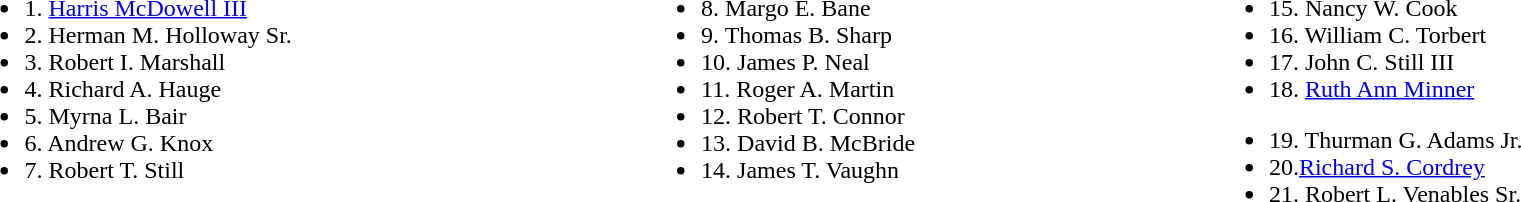<table width=100%>
<tr valign=top>
<td><br><ul><li>1. <a href='#'>Harris McDowell III</a></li><li>2. Herman M. Holloway Sr.</li><li>3. Robert I. Marshall</li><li>4. Richard A. Hauge</li><li>5. Myrna L. Bair</li><li>6. Andrew G. Knox</li><li>7. Robert T. Still</li></ul></td>
<td><br><ul><li>8. Margo E. Bane</li><li>9. Thomas B. Sharp</li><li>10. James P. Neal</li><li>11. Roger A. Martin</li><li>12. Robert T. Connor</li><li>13. David B. McBride</li><li>14. James T. Vaughn</li></ul></td>
<td><br><ul><li>15. Nancy W. Cook</li><li>16. William C. Torbert</li><li>17. John C. Still III</li><li>18. <a href='#'>Ruth Ann Minner</a></li></ul><ul><li>19. Thurman G. Adams Jr.</li><li>20.<a href='#'>Richard S. Cordrey</a></li><li>21. Robert L. Venables Sr.</li></ul></td>
</tr>
</table>
